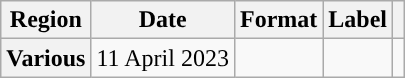<table class="wikitable plainrowheaders">
<tr>
<th scope="col">Region</th>
<th scope="col">Date</th>
<th scope="col">Format</th>
<th scope="col">Label</th>
<th scope="col"></th>
</tr>
<tr>
<th scope="row">Various</th>
<td>11 April 2023</td>
<td></td>
<td></td>
<td></td>
</tr>
</table>
